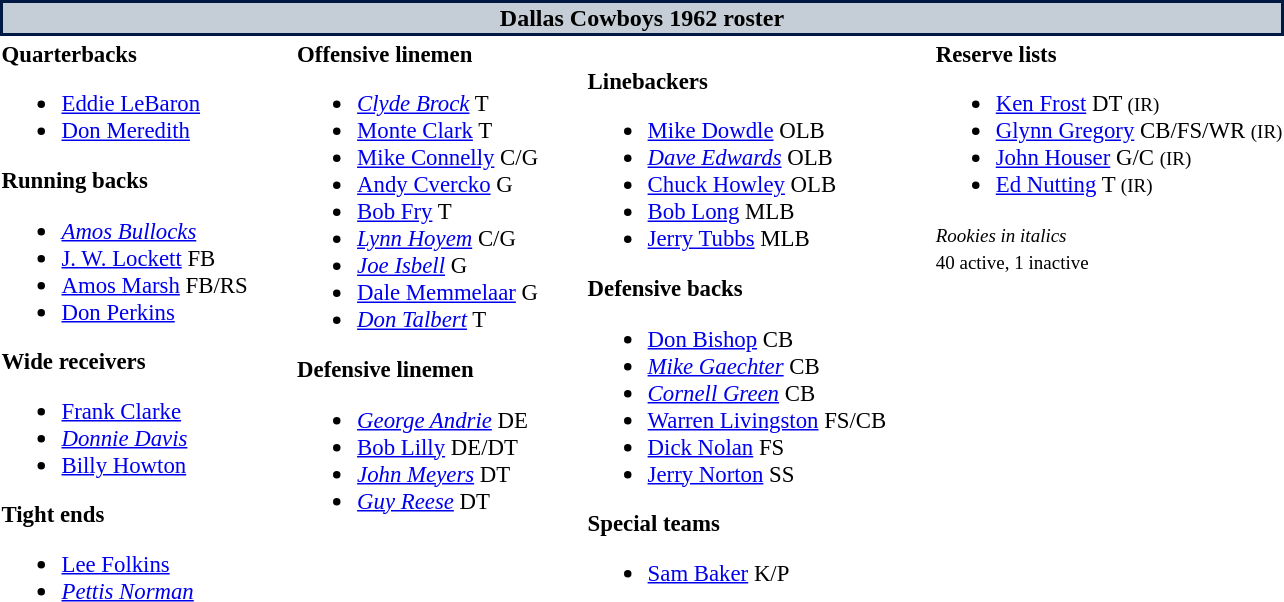<table class="toccolours" style="text-align: left;">
<tr>
<th colspan="7" style="background:#c5ced6; color:black; border: 2px solid #001942; text-align: center;">Dallas Cowboys 1962 roster</th>
</tr>
<tr>
<td style="font-size: 95%;" valign="top"><strong>Quarterbacks</strong><br><ul><li> <a href='#'>Eddie LeBaron</a></li><li> <a href='#'>Don Meredith</a></li></ul><strong>Running backs</strong><ul><li> <em><a href='#'>Amos Bullocks</a></em></li><li> <a href='#'>J. W. Lockett</a> FB</li><li> <a href='#'>Amos Marsh</a> FB/RS</li><li> <a href='#'>Don Perkins</a></li></ul><strong>Wide receivers</strong><ul><li> <a href='#'>Frank Clarke</a></li><li> <em><a href='#'>Donnie Davis</a></em></li><li> <a href='#'>Billy Howton</a></li></ul><strong>Tight ends</strong><ul><li> <a href='#'>Lee Folkins</a></li><li> <em><a href='#'>Pettis Norman</a></em></li></ul></td>
<td style="width: 25px;"></td>
<td style="font-size: 95%;" valign="top"><strong>Offensive linemen</strong><br><ul><li> <em><a href='#'>Clyde Brock</a></em> T</li><li> <a href='#'>Monte Clark</a> T</li><li> <a href='#'>Mike Connelly</a> C/G</li><li> <a href='#'>Andy Cvercko</a> G</li><li> <a href='#'>Bob Fry</a> T</li><li> <em><a href='#'>Lynn Hoyem</a></em> C/G</li><li> <em><a href='#'>Joe Isbell</a></em> G</li><li> <a href='#'>Dale Memmelaar</a> G</li><li> <em><a href='#'>Don Talbert</a></em> T</li></ul><strong>Defensive linemen</strong><ul><li> <em><a href='#'>George Andrie</a></em> DE</li><li> <a href='#'>Bob Lilly</a> DE/DT</li><li> <em><a href='#'>John Meyers</a></em> DT</li><li> <em><a href='#'>Guy Reese</a></em> DT</li></ul></td>
<td style="width: 25px;"></td>
<td style="font-size: 95%;" valign="top"><br><strong>Linebackers</strong><ul><li> <a href='#'>Mike Dowdle</a> OLB</li><li> <em><a href='#'>Dave Edwards</a></em> OLB</li><li> <a href='#'>Chuck Howley</a> OLB</li><li> <a href='#'>Bob Long</a> MLB</li><li> <a href='#'>Jerry Tubbs</a> MLB</li></ul><strong>Defensive backs</strong><ul><li> <a href='#'>Don Bishop</a> CB</li><li> <em><a href='#'>Mike Gaechter</a></em> CB</li><li> <em><a href='#'>Cornell Green</a></em> CB</li><li> <a href='#'>Warren Livingston</a> FS/CB</li><li> <a href='#'>Dick Nolan</a> FS</li><li> <a href='#'>Jerry Norton</a> SS</li></ul><strong>Special teams</strong><ul><li> <a href='#'>Sam Baker</a> K/P</li></ul></td>
<td style="width: 25px;"></td>
<td style="font-size: 95%;" valign="top"><strong>Reserve lists</strong><br><ul><li> <a href='#'>Ken Frost</a> DT <small>(IR)</small> </li><li> <a href='#'>Glynn Gregory</a> CB/FS/WR <small>(IR)</small> </li><li> <a href='#'>John Houser</a> G/C <small>(IR)</small> </li><li> <a href='#'>Ed Nutting</a> T <small>(IR)</small> </li></ul><small><em>Rookies in italics</em></small><br>
<small>40 active, 1 inactive</small></td>
</tr>
<tr>
</tr>
</table>
